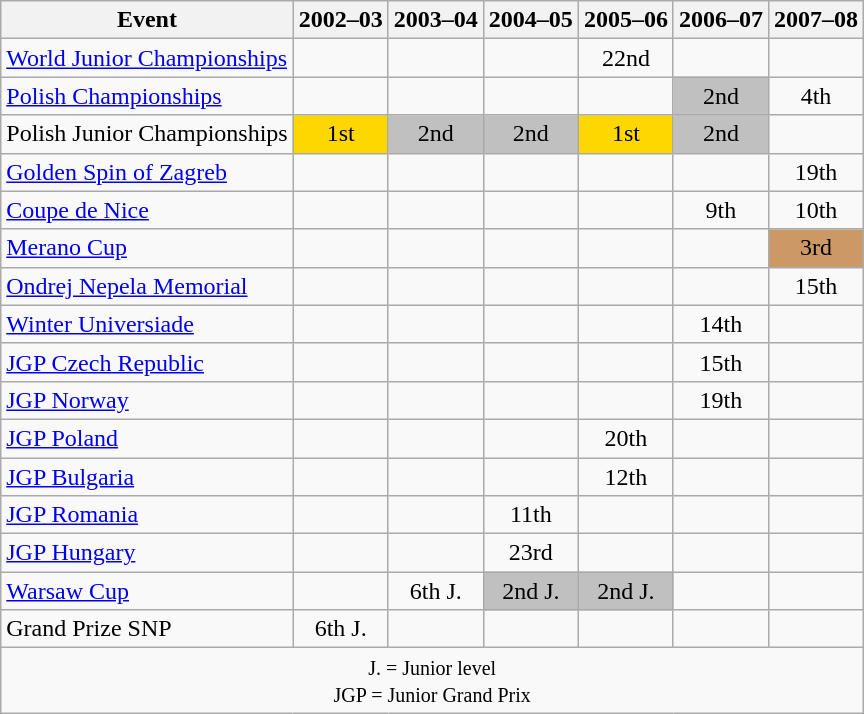<table class="wikitable" style="text-align:center">
<tr>
<th>Event</th>
<th>2002–03</th>
<th>2003–04</th>
<th>2004–05</th>
<th>2005–06</th>
<th>2006–07</th>
<th>2007–08</th>
</tr>
<tr>
<td align=left><a href='#'>World Junior Championships</a></td>
<td></td>
<td></td>
<td></td>
<td>22nd</td>
<td></td>
<td></td>
</tr>
<tr>
<td align=left><a href='#'>Polish Championships</a></td>
<td></td>
<td></td>
<td></td>
<td></td>
<td bgcolor=silver>2nd</td>
<td>4th</td>
</tr>
<tr>
<td align=left>Polish Junior Championships</td>
<td bgcolor=gold>1st</td>
<td bgcolor=silver>2nd</td>
<td bgcolor=silver>2nd</td>
<td bgcolor=gold>1st</td>
<td bgcolor=silver>2nd</td>
<td></td>
</tr>
<tr>
<td align=left><a href='#'>Golden Spin of Zagreb</a></td>
<td></td>
<td></td>
<td></td>
<td></td>
<td></td>
<td>19th</td>
</tr>
<tr>
<td align=left><a href='#'>Coupe de Nice</a></td>
<td></td>
<td></td>
<td></td>
<td></td>
<td>9th</td>
<td>10th</td>
</tr>
<tr>
<td align=left><a href='#'>Merano Cup</a></td>
<td></td>
<td></td>
<td></td>
<td></td>
<td></td>
<td bgcolor=cc9966>3rd</td>
</tr>
<tr>
<td align=left><a href='#'>Ondrej Nepela Memorial</a></td>
<td></td>
<td></td>
<td></td>
<td></td>
<td></td>
<td>15th</td>
</tr>
<tr>
<td align=left><a href='#'>Winter Universiade</a></td>
<td></td>
<td></td>
<td></td>
<td></td>
<td>14th</td>
<td></td>
</tr>
<tr>
<td align=left><a href='#'>JGP Czech Republic</a></td>
<td></td>
<td></td>
<td></td>
<td></td>
<td>15th</td>
<td></td>
</tr>
<tr>
<td align=left><a href='#'>JGP Norway</a></td>
<td></td>
<td></td>
<td></td>
<td></td>
<td>19th</td>
<td></td>
</tr>
<tr>
<td align=left><a href='#'>JGP Poland</a></td>
<td></td>
<td></td>
<td></td>
<td>20th</td>
<td></td>
<td></td>
</tr>
<tr>
<td align=left><a href='#'>JGP Bulgaria</a></td>
<td></td>
<td></td>
<td></td>
<td>12th</td>
<td></td>
<td></td>
</tr>
<tr>
<td align=left><a href='#'>JGP Romania</a></td>
<td></td>
<td></td>
<td>11th</td>
<td></td>
<td></td>
<td></td>
</tr>
<tr>
<td align=left><a href='#'>JGP Hungary</a></td>
<td></td>
<td></td>
<td>23rd</td>
<td></td>
<td></td>
<td></td>
</tr>
<tr>
<td align=left><a href='#'>Warsaw Cup</a></td>
<td></td>
<td>6th J.</td>
<td bgcolor=silver>2nd J.</td>
<td bgcolor=silver>2nd J.</td>
<td></td>
<td></td>
</tr>
<tr>
<td align=left>Grand Prize SNP</td>
<td>6th J.</td>
<td></td>
<td></td>
<td></td>
<td></td>
<td></td>
</tr>
<tr>
<td colspan=7 align=center><small> J. = Junior level <br> JGP = Junior Grand Prix </small></td>
</tr>
</table>
